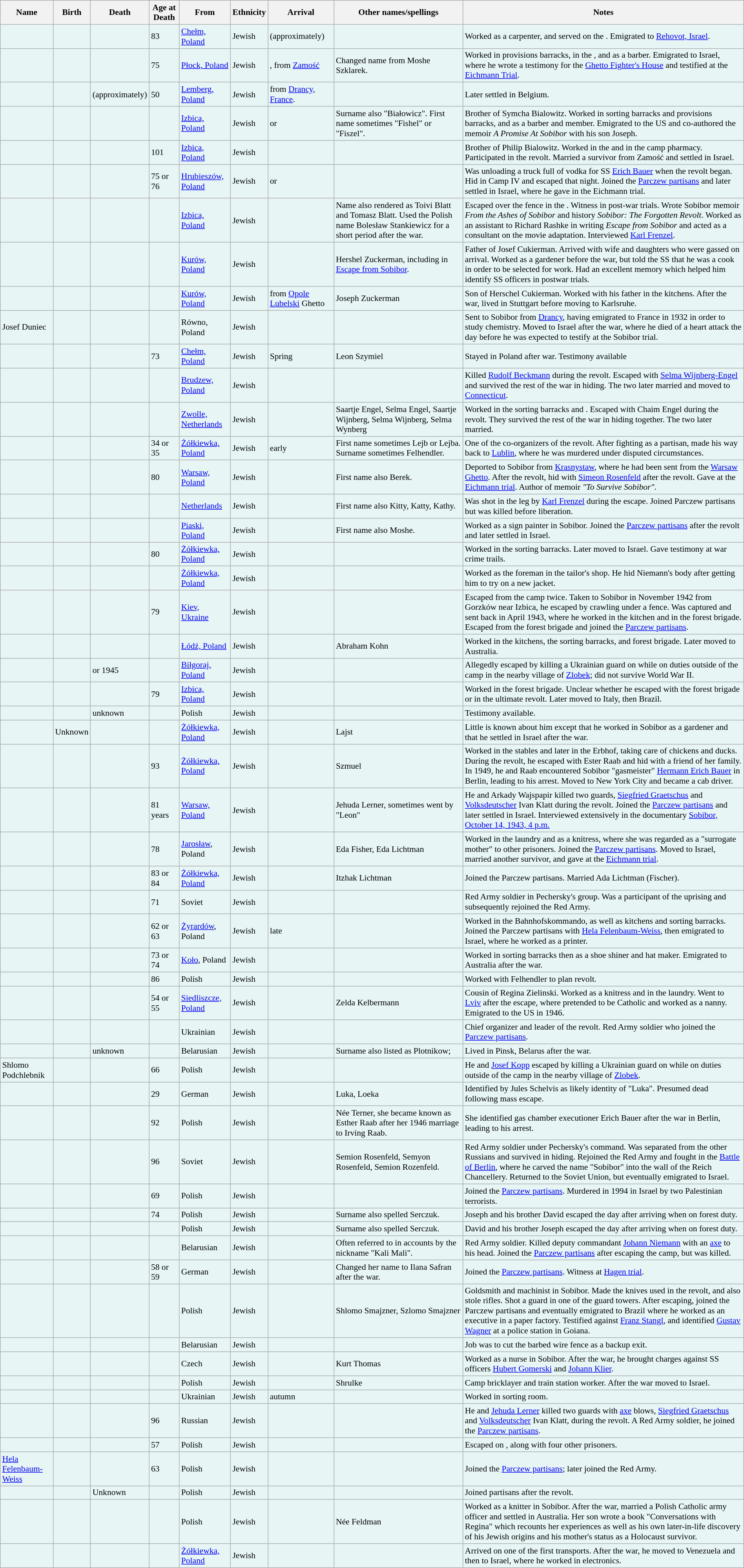<table class="wikitable sortable" width="100%" style="font-size: 90%;">
<tr>
<th>Name</th>
<th>Birth</th>
<th>Death</th>
<th>Age at Death</th>
<th>From</th>
<th>Ethnicity</th>
<th>Arrival</th>
<th>Other names/spellings</th>
<th>Notes</th>
</tr>
<tr bgcolor=E7F5F5>
<td></td>
<td></td>
<td></td>
<td>83</td>
<td><a href='#'>Chełm, Poland</a></td>
<td>Jewish</td>
<td> (approximately)</td>
<td></td>
<td>Worked as a carpenter, and served on the . Emigrated to <a href='#'>Rehovot, Israel</a>.</td>
</tr>
<tr bgcolor=E7F5F5>
<td></td>
<td></td>
<td></td>
<td>75</td>
<td><a href='#'>Płock, Poland</a></td>
<td>Jewish</td>
<td>, from <a href='#'>Zamość</a></td>
<td>Changed name from Moshe Szklarek.</td>
<td>Worked in provisions barracks, in the , and as a barber. Emigrated to Israel, where he wrote a testimony for the <a href='#'>Ghetto Fighter's House</a> and testified at the <a href='#'>Eichmann Trial</a>.</td>
</tr>
<tr bgcolor=E7F5F5>
<td></td>
<td></td>
<td> (approximately)</td>
<td>50</td>
<td><a href='#'>Lemberg, Poland</a></td>
<td>Jewish</td>
<td> from <a href='#'>Drancy, France</a>.</td>
<td></td>
<td>Later settled in Belgium.</td>
</tr>
<tr bgcolor=E7F5F5>
<td></td>
<td></td>
<td></td>
<td></td>
<td><a href='#'>Izbica, Poland</a></td>
<td>Jewish</td>
<td> or </td>
<td>Surname also "Białowicz". First name sometimes "Fishel" or "Fiszel".</td>
<td>Brother of Symcha Bialowitz. Worked in sorting barracks and provisions barracks, and as a barber and  member. Emigrated to the US and co-authored the memoir <em>A Promise At Sobibor</em> with his son Joseph.</td>
</tr>
<tr bgcolor= E7F5F5>
<td></td>
<td></td>
<td></td>
<td>101</td>
<td><a href='#'>Izbica, Poland</a></td>
<td>Jewish</td>
<td></td>
<td></td>
<td>Brother of Philip Bialowitz. Worked in the  and in the camp pharmacy. Participated in the revolt. Married a survivor from Zamość and settled in Israel.</td>
</tr>
<tr bgcolor=E7F5F5>
<td></td>
<td></td>
<td></td>
<td>75 or 76</td>
<td><a href='#'>Hrubieszów, Poland</a></td>
<td>Jewish</td>
<td> or </td>
<td></td>
<td>Was unloading a truck full of vodka for SS <a href='#'>Erich Bauer</a> when the revolt began. Hid in Camp IV and escaped that night. Joined the <a href='#'>Parczew partisans</a> and later settled in Israel, where he gave  in the Eichmann trial.</td>
</tr>
<tr bgcolor=E7F5F5>
<td></td>
<td></td>
<td></td>
<td></td>
<td><a href='#'>Izbica, Poland</a></td>
<td>Jewish</td>
<td></td>
<td>Name also rendered as Toivi Blatt and Tomasz Blatt. Used the Polish name Bolesław Stankiewicz for a short period after the war.</td>
<td>Escaped over the fence in the . Witness in post-war trials. Wrote Sobibor memoir <em>From the Ashes of Sobibor</em> and history <em>Sobibor: The Forgotten Revolt</em>. Worked as an assistant to Richard Rashke in writing <em>Escape from Sobibor</em> and acted as a consultant on the movie adaptation. Interviewed <a href='#'>Karl Frenzel</a>.</td>
</tr>
<tr bgcolor=E7F5F5>
<td></td>
<td></td>
<td></td>
<td></td>
<td><a href='#'>Kurów, Poland</a></td>
<td>Jewish</td>
<td></td>
<td>Hershel Zuckerman, including in <a href='#'>Escape from Sobibor</a>.</td>
<td>Father of Josef Cukierman. Arrived with wife and daughters who were gassed on arrival. Worked as a gardener before the war, but told the SS that he was a cook in order to be selected for work. Had an excellent memory which helped him identify SS officers in postwar trials.</td>
</tr>
<tr bgcolor=E7F5F5>
<td></td>
<td></td>
<td></td>
<td></td>
<td><a href='#'>Kurów, Poland</a></td>
<td>Jewish</td>
<td> from <a href='#'>Opole Lubelski</a> Ghetto</td>
<td>Joseph Zuckerman</td>
<td>Son of Herschel Cukierman. Worked with his father in the kitchens. After the war, lived in Stuttgart before moving to Karlsruhe.</td>
</tr>
<tr bgcolor=E7F5F5>
<td>Josef Duniec</td>
<td></td>
<td></td>
<td></td>
<td>Równo, Poland</td>
<td>Jewish</td>
<td></td>
<td></td>
<td>Sent to Sobibor from <a href='#'>Drancy</a>, having emigrated to France in 1932 in order to study chemistry. Moved to Israel after the war, where he died of a heart attack the day before he was expected to testify at the Sobibor trial.</td>
</tr>
<tr bgcolor=E7F5F5>
<td></td>
<td></td>
<td></td>
<td>73</td>
<td><a href='#'>Chełm, Poland</a></td>
<td>Jewish</td>
<td>Spring </td>
<td>Leon Szymiel</td>
<td>Stayed in Poland after war. Testimony available </td>
</tr>
<tr bgcolor=E7F5F5>
<td></td>
<td></td>
<td></td>
<td></td>
<td><a href='#'>Brudzew, Poland</a></td>
<td>Jewish</td>
<td></td>
<td></td>
<td>Killed  <a href='#'>Rudolf Beckmann</a> during the revolt. Escaped with <a href='#'>Selma Wijnberg-Engel</a> and survived the rest of the war in hiding. The two later married and moved to <a href='#'>Connecticut</a>.</td>
</tr>
<tr bgcolor= E7F5F5>
<td></td>
<td></td>
<td></td>
<td></td>
<td><a href='#'>Zwolle, Netherlands</a></td>
<td>Jewish</td>
<td></td>
<td>Saartje Engel, Selma Engel, Saartje Wijnberg, Selma Wijnberg, Selma Wynberg</td>
<td>Worked in the sorting barracks and . Escaped with Chaim Engel during the revolt. They survived the rest of the war in hiding together. The two later married.</td>
</tr>
<tr bgcolor=E7F5F5>
<td></td>
<td></td>
<td></td>
<td>34 or 35</td>
<td><a href='#'>Żółkiewka, Poland</a></td>
<td>Jewish</td>
<td>early </td>
<td>First name sometimes Lejb or Lejba. Surname sometimes Felhendler.</td>
<td>One of the co-organizers of the revolt. After fighting as a partisan, made his way back to <a href='#'>Lublin</a>, where he was murdered under disputed circumstances.</td>
</tr>
<tr bgcolor=E7F5F5>
<td></td>
<td></td>
<td></td>
<td>80</td>
<td><a href='#'>Warsaw, Poland</a></td>
<td>Jewish</td>
<td></td>
<td>First name also Berek.</td>
<td>Deported to Sobibor from <a href='#'>Krasnystaw</a>, where he had been sent from the <a href='#'>Warsaw Ghetto</a>. After the revolt, hid with <a href='#'>Simeon Rosenfeld</a> after the revolt. Gave  at the <a href='#'>Eichmann trial</a>. Author of memoir <em>"To Survive Sobibor"</em>.</td>
</tr>
<tr bgcolor= E7F5F5>
<td></td>
<td></td>
<td></td>
<td></td>
<td><a href='#'>Netherlands</a></td>
<td>Jewish</td>
<td></td>
<td>First name also Kitty, Katty, Kathy.</td>
<td>Was shot in the leg by <a href='#'>Karl Frenzel</a> during the escape. Joined Parczew partisans but was killed before liberation.</td>
</tr>
<tr bgcolor= E7F5F5>
<td></td>
<td></td>
<td></td>
<td></td>
<td><a href='#'>Piaski, Poland</a></td>
<td>Jewish</td>
<td></td>
<td>First name also Moshe.</td>
<td>Worked as a sign painter in Sobibor. Joined the <a href='#'>Parczew partisans</a> after the revolt and later settled in Israel.</td>
</tr>
<tr bgcolor=E7F5F5>
<td></td>
<td></td>
<td></td>
<td>80</td>
<td><a href='#'>Żółkiewka, Poland</a></td>
<td>Jewish</td>
<td></td>
<td></td>
<td>Worked in the sorting barracks. Later moved to Israel. Gave testimony at war crime trails.</td>
</tr>
<tr bgcolor=E7F5F5>
<td></td>
<td></td>
<td></td>
<td></td>
<td><a href='#'>Żółkiewka, Poland</a></td>
<td>Jewish</td>
<td></td>
<td></td>
<td>Worked as the foreman in the tailor's shop. He hid Niemann's body after getting him to try on a new jacket.</td>
</tr>
<tr bgcolor=E7F5F5>
<td></td>
<td></td>
<td></td>
<td>79</td>
<td><a href='#'>Kiev, Ukraine</a></td>
<td>Jewish</td>
<td></td>
<td></td>
<td>Escaped from the camp twice. Taken to Sobibor in November 1942 from Gorzków near Izbica, he escaped by crawling under a fence. Was captured and sent back in April 1943, where he worked in the kitchen and in the forest brigade. Escaped from the forest brigade and joined the <a href='#'>Parczew partisans</a>.</td>
</tr>
<tr bgcolor=E7F5F5>
<td></td>
<td></td>
<td></td>
<td></td>
<td><a href='#'>Łódź, Poland</a></td>
<td>Jewish</td>
<td></td>
<td>Abraham Kohn</td>
<td>Worked in the kitchens, the sorting barracks, and forest brigade. Later moved to Australia.</td>
</tr>
<tr bgcolor= E7F5F5>
<td></td>
<td></td>
<td> or 1945</td>
<td></td>
<td><a href='#'>Biłgoraj, Poland</a></td>
<td>Jewish</td>
<td></td>
<td></td>
<td>Allegedly escaped by killing a Ukrainian guard on  while on duties outside of the camp in the nearby village of <a href='#'>Zlobek</a>; did not survive World War II.</td>
</tr>
<tr bgcolor=E7F5F5>
<td></td>
<td></td>
<td></td>
<td>79</td>
<td><a href='#'>Izbica, Poland</a></td>
<td>Jewish</td>
<td></td>
<td></td>
<td>Worked in the forest brigade. Unclear whether he escaped with the forest brigade or in the ultimate revolt. Later moved to Italy, then Brazil.</td>
</tr>
<tr bgcolor=E7F5F5>
<td></td>
<td></td>
<td>unknown</td>
<td></td>
<td>Polish</td>
<td>Jewish</td>
<td></td>
<td></td>
<td>Testimony available.</td>
</tr>
<tr bgcolor=E7F5F5>
<td></td>
<td>Unknown</td>
<td></td>
<td></td>
<td><a href='#'>Żółkiewka, Poland</a></td>
<td>Jewish</td>
<td></td>
<td>Lajst</td>
<td>Little is known about him except that he worked in Sobibor as a gardener and that he settled in Israel after the war.</td>
</tr>
<tr bgcolor=E7F5F5>
<td></td>
<td></td>
<td></td>
<td>93</td>
<td><a href='#'>Żółkiewka, Poland</a></td>
<td>Jewish</td>
<td></td>
<td>Szmuel</td>
<td>Worked in the stables and later in the Erbhof, taking care of chickens and ducks. During the revolt, he escaped with Ester Raab and hid with a friend of her family. In 1949, he and Raab encountered Sobibor "gasmeister" <a href='#'>Hermann Erich Bauer</a> in Berlin, leading to his arrest. Moved to New York City and became a cab driver.</td>
</tr>
<tr bgcolor= E7F5F5>
<td></td>
<td></td>
<td></td>
<td>81 years</td>
<td><a href='#'>Warsaw, Poland</a></td>
<td>Jewish</td>
<td></td>
<td>Jehuda Lerner, sometimes went by "Leon"</td>
<td>He and Arkady Wajspapir killed two guards,  <a href='#'>Siegfried Graetschus</a> and <a href='#'>Volksdeutscher</a> Ivan Klatt during the revolt. Joined the <a href='#'>Parczew partisans</a> and later settled in Israel. Interviewed extensively in the documentary <a href='#'>Sobibor, October 14, 1943, 4 p.m.</a></td>
</tr>
<tr bgcolor= E7F5F5>
<td></td>
<td></td>
<td></td>
<td>78</td>
<td><a href='#'>Jarosław</a>, Poland</td>
<td>Jewish</td>
<td></td>
<td>Eda Fisher, Eda Lichtman</td>
<td>Worked in the laundry and as a knitress, where she was regarded as a "surrogate mother" to other prisoners. Joined the <a href='#'>Parczew partisans</a>. Moved to Israel, married another survivor, and gave  at the <a href='#'>Eichmann trial</a>.</td>
</tr>
<tr bgcolor=E7F5F5>
<td></td>
<td></td>
<td></td>
<td>83 or 84</td>
<td><a href='#'>Żółkiewka, Poland</a></td>
<td>Jewish</td>
<td></td>
<td>Itzhak Lichtman</td>
<td>Joined the Parczew partisans. Married Ada Lichtman (Fischer).</td>
</tr>
<tr bgcolor=E7F5F5>
<td></td>
<td></td>
<td></td>
<td>71</td>
<td>Soviet</td>
<td>Jewish</td>
<td></td>
<td></td>
<td>Red Army soldier in Pechersky's group. Was a participant of the uprising and subsequently rejoined the Red Army.</td>
</tr>
<tr bgcolor=E7F5F5>
<td></td>
<td></td>
<td></td>
<td>62 or 63</td>
<td><a href='#'>Żyrardów</a>, Poland</td>
<td>Jewish</td>
<td>late </td>
<td></td>
<td>Worked in the Bahnhofskommando, as well as kitchens and sorting barracks. Joined the Parczew partisans with <a href='#'>Hela Felenbaum-Weiss</a>, then emigrated to Israel, where he worked as a printer.</td>
</tr>
<tr bgcolor= E7F5F5>
<td></td>
<td></td>
<td></td>
<td>73 or 74</td>
<td><a href='#'>Koło</a>, Poland</td>
<td>Jewish</td>
<td></td>
<td></td>
<td>Worked in sorting barracks then as a shoe shiner and hat maker. Emigrated to Australia after the war.</td>
</tr>
<tr bgcolor=E7F5F5>
<td></td>
<td></td>
<td></td>
<td>86</td>
<td>Polish</td>
<td>Jewish</td>
<td></td>
<td></td>
<td>Worked with Felhendler to plan revolt.</td>
</tr>
<tr bgcolor= E7F5F5>
<td></td>
<td></td>
<td></td>
<td>54 or 55</td>
<td><a href='#'>Siedliszcze, Poland</a></td>
<td>Jewish</td>
<td></td>
<td>Zelda Kelbermann</td>
<td>Cousin of Regina Zielinski. Worked as a knitress and in the laundry. Went to <a href='#'>Lviv</a> after the escape, where pretended to be Catholic and worked as a nanny. Emigrated to the US in 1946.</td>
</tr>
<tr bgcolor=E7F5F5>
<td></td>
<td></td>
<td></td>
<td></td>
<td>Ukrainian</td>
<td>Jewish</td>
<td></td>
<td></td>
<td>Chief organizer and leader of the revolt. Red Army soldier who joined the <a href='#'>Parczew partisans</a>.</td>
</tr>
<tr bgcolor=E7F5F5>
<td></td>
<td></td>
<td>unknown</td>
<td></td>
<td>Belarusian</td>
<td>Jewish</td>
<td></td>
<td>Surname also listed as Plotnikow;</td>
<td>Lived in Pinsk, Belarus after the war.</td>
</tr>
<tr bgcolor=E7F5F5>
<td>Shlomo Podchlebnik</td>
<td></td>
<td></td>
<td>66</td>
<td>Polish</td>
<td>Jewish</td>
<td></td>
<td></td>
<td>He and <a href='#'>Josef Kopp</a> escaped by killing a Ukrainian guard on  while on duties outside of the camp in the nearby village of <a href='#'>Zlobek</a>.</td>
</tr>
<tr bgcolor= E7F5F5>
<td></td>
<td></td>
<td></td>
<td>29</td>
<td>German</td>
<td>Jewish</td>
<td></td>
<td>Luka, Loeka</td>
<td>Identified by Jules Schelvis as likely identity of "Luka". Presumed dead following mass escape.</td>
</tr>
<tr bgcolor= E7F5F5>
<td></td>
<td></td>
<td></td>
<td>92</td>
<td>Polish</td>
<td>Jewish</td>
<td></td>
<td>Née Terner, she became known as Esther Raab after her 1946 marriage to Irving Raab.</td>
<td>She identified gas chamber executioner Erich Bauer after the war in Berlin, leading to his arrest.</td>
</tr>
<tr bgcolor= E7F5F5>
<td></td>
<td></td>
<td></td>
<td>96</td>
<td>Soviet</td>
<td>Jewish</td>
<td></td>
<td>Semion Rosenfeld, Semyon Rosenfeld, Semion Rozenfeld.</td>
<td>Red Army soldier under Pechersky's command. Was separated from the other Russians and survived in hiding. Rejoined the Red Army and fought in the <a href='#'>Battle of Berlin</a>, where he carved the name "Sobibor" into the wall of the Reich Chancellery. Returned to the Soviet Union, but eventually emigrated to Israel.</td>
</tr>
<tr bgcolor=E7F5F5>
<td></td>
<td></td>
<td></td>
<td>69</td>
<td>Polish</td>
<td>Jewish</td>
<td></td>
<td></td>
<td>Joined the <a href='#'>Parczew partisans</a>. Murdered in 1994 in Israel by two Palestinian terrorists.</td>
</tr>
<tr bgcolor=E7F5F5>
<td></td>
<td></td>
<td></td>
<td>74</td>
<td>Polish</td>
<td>Jewish</td>
<td></td>
<td>Surname also spelled Serczuk.</td>
<td>Joseph and his brother David escaped the day after arriving when on forest duty.</td>
</tr>
<tr bgcolor=E7F5F5>
<td></td>
<td></td>
<td></td>
<td></td>
<td>Polish</td>
<td>Jewish</td>
<td></td>
<td>Surname also spelled Serczuk.</td>
<td>David and his brother Joseph escaped the day after arriving when on forest duty.</td>
</tr>
<tr bgcolor= E7F5F5>
<td></td>
<td></td>
<td></td>
<td></td>
<td>Belarusian</td>
<td>Jewish</td>
<td></td>
<td>Often referred to in accounts by the nickname "Kali Mali".</td>
<td>Red Army soldier. Killed deputy commandant <a href='#'>Johann Niemann</a> with an <a href='#'>axe</a> to his head. Joined the <a href='#'>Parczew partisans</a> after escaping the camp, but was killed.</td>
</tr>
<tr bgcolor= E7F5F5>
<td></td>
<td></td>
<td></td>
<td>58 or 59</td>
<td>German</td>
<td>Jewish</td>
<td></td>
<td>Changed her name to Ilana Safran after the war.</td>
<td>Joined the <a href='#'>Parczew partisans</a>. Witness at <a href='#'>Hagen trial</a>.</td>
</tr>
<tr bgcolor=E7F5F5>
<td></td>
<td></td>
<td></td>
<td></td>
<td>Polish</td>
<td>Jewish</td>
<td></td>
<td>Shlomo Smajzner, Szlomo Smajzner</td>
<td>Goldsmith and machinist in Sobibor. Made the knives used in the revolt, and also stole rifles. Shot a guard in one of the guard towers. After escaping, joined the Parczew partisans and eventually emigrated to Brazil where he worked as an executive in a paper factory. Testified against <a href='#'>Franz Stangl</a>, and identified <a href='#'>Gustav Wagner</a> at a police station in Goiana.</td>
</tr>
<tr bgcolor=E7F5F5>
<td></td>
<td></td>
<td></td>
<td></td>
<td>Belarusian</td>
<td>Jewish</td>
<td></td>
<td></td>
<td>Job was to cut the barbed wire fence as a backup exit.</td>
</tr>
<tr bgcolor= E7F5F5>
<td></td>
<td></td>
<td></td>
<td></td>
<td>Czech</td>
<td>Jewish</td>
<td></td>
<td>Kurt Thomas</td>
<td>Worked as a nurse in Sobibor. After the war, he brought charges against SS officers <a href='#'>Hubert Gomerski</a> and <a href='#'>Johann Klier</a>.</td>
</tr>
<tr bgcolor=E7F5F5>
<td></td>
<td></td>
<td></td>
<td></td>
<td>Polish</td>
<td>Jewish</td>
<td></td>
<td>Shrulke</td>
<td>Camp bricklayer and  train station worker. After the war moved to Israel.</td>
</tr>
<tr bgcolor=E7F5F5>
<td></td>
<td></td>
<td></td>
<td></td>
<td>Ukrainian</td>
<td>Jewish</td>
<td>autumn </td>
<td></td>
<td>Worked in sorting room.</td>
</tr>
<tr bgcolor=E7F5F5>
<td></td>
<td></td>
<td></td>
<td>96</td>
<td>Russian</td>
<td>Jewish</td>
<td></td>
<td></td>
<td>He and <a href='#'>Jehuda Lerner</a> killed two guards with <a href='#'>axe</a> blows,  <a href='#'>Siegfried Graetschus</a> and <a href='#'>Volksdeutscher</a> Ivan Klatt, during the revolt. A Red Army soldier, he joined the <a href='#'>Parczew partisans</a>.</td>
</tr>
<tr bgcolor= E7F5F5>
<td></td>
<td></td>
<td></td>
<td>57</td>
<td>Polish</td>
<td>Jewish</td>
<td></td>
<td></td>
<td>Escaped on , along with four other prisoners.</td>
</tr>
<tr bgcolor= E7F5F5>
<td><a href='#'>Hela Felenbaum-Weiss</a></td>
<td></td>
<td></td>
<td>63</td>
<td>Polish</td>
<td>Jewish</td>
<td></td>
<td></td>
<td>Joined the <a href='#'>Parczew partisans</a>; later joined the Red Army.</td>
</tr>
<tr bgcolor=E7F5F5>
<td></td>
<td></td>
<td>Unknown</td>
<td></td>
<td>Polish</td>
<td>Jewish</td>
<td></td>
<td></td>
<td>Joined partisans after the revolt.</td>
</tr>
<tr bgcolor= E7F5F5>
<td></td>
<td></td>
<td></td>
<td></td>
<td>Polish</td>
<td>Jewish</td>
<td></td>
<td>Née Feldman</td>
<td>Worked as a knitter in Sobibor. After the war, married a Polish Catholic army officer and settled in Australia. Her son wrote a book "Conversations with Regina" which recounts her experiences as well as his own later-in-life discovery of his Jewish origins and his mother's status as a Holocaust survivor.</td>
</tr>
<tr bgcolor=E7F5F5>
<td></td>
<td></td>
<td></td>
<td></td>
<td><a href='#'>Żółkiewka, Poland</a></td>
<td>Jewish</td>
<td></td>
<td></td>
<td>Arrived on one of the first transports. After the war, he moved to Venezuela and then to Israel, where he worked in electronics.</td>
</tr>
</table>
